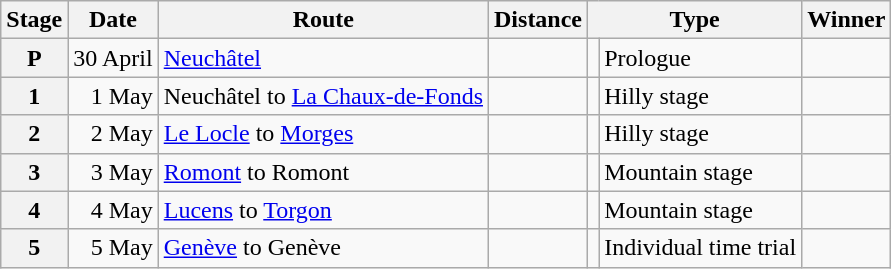<table class="wikitable">
<tr>
<th scope=col>Stage</th>
<th scope=col>Date</th>
<th scope=col>Route</th>
<th scope=col>Distance</th>
<th scope=col colspan="2">Type</th>
<th scope=col>Winner</th>
</tr>
<tr>
<th scope=row>P</th>
<td style="text-align:right;">30 April</td>
<td><a href='#'>Neuchâtel</a></td>
<td></td>
<td></td>
<td>Prologue</td>
<td></td>
</tr>
<tr>
<th scope=row>1</th>
<td style="text-align:right;">1 May</td>
<td>Neuchâtel to <a href='#'>La Chaux-de-Fonds</a></td>
<td></td>
<td></td>
<td>Hilly stage</td>
<td></td>
</tr>
<tr>
<th scope=row>2</th>
<td style="text-align:right;">2 May</td>
<td><a href='#'>Le Locle</a> to <a href='#'>Morges</a></td>
<td></td>
<td></td>
<td>Hilly stage</td>
<td></td>
</tr>
<tr>
<th scope=row>3</th>
<td style="text-align:right;">3 May</td>
<td><a href='#'>Romont</a> to Romont</td>
<td></td>
<td></td>
<td>Mountain stage</td>
<td></td>
</tr>
<tr>
<th scope=row>4</th>
<td style="text-align:right;">4 May</td>
<td><a href='#'>Lucens</a> to <a href='#'>Torgon</a></td>
<td></td>
<td></td>
<td>Mountain stage</td>
<td></td>
</tr>
<tr>
<th scope=row>5</th>
<td style="text-align:right;">5 May</td>
<td><a href='#'>Genève</a> to Genève</td>
<td></td>
<td></td>
<td>Individual time trial</td>
<td></td>
</tr>
</table>
